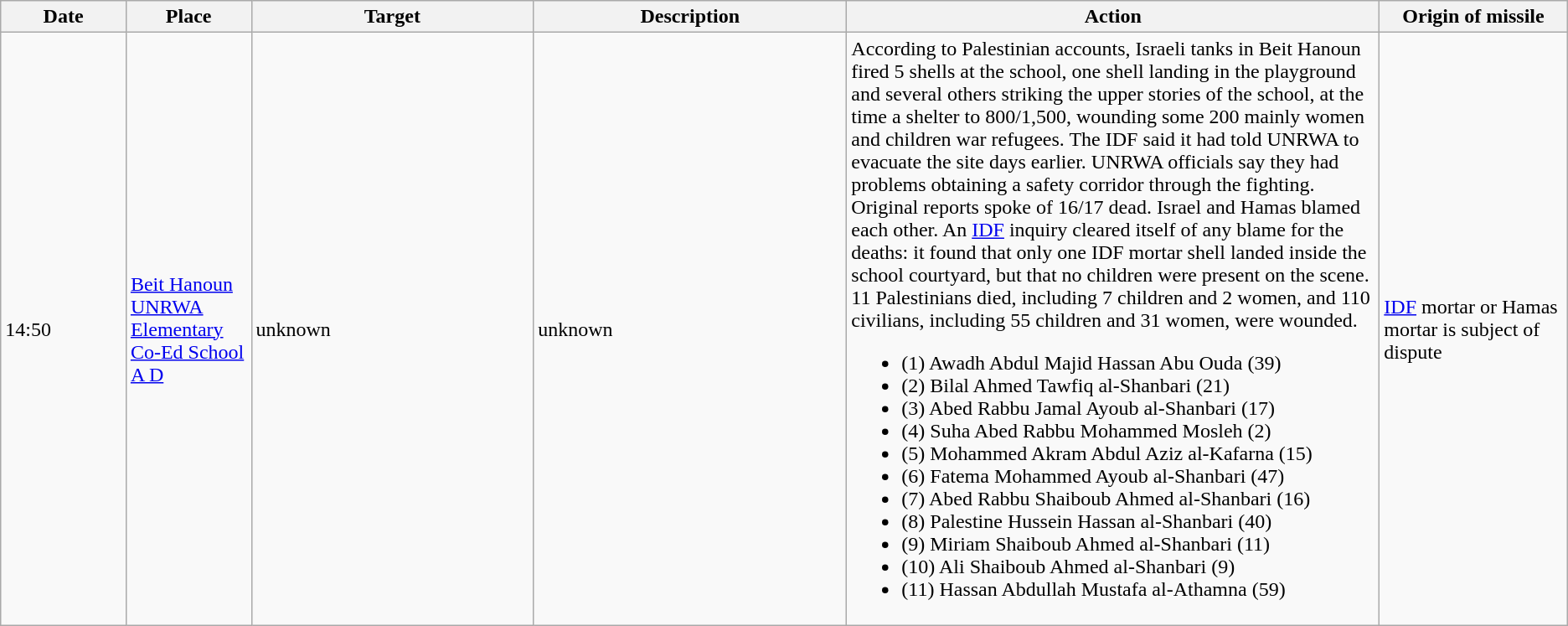<table class="wikitable sortable">
<tr>
<th style="width:8%;">Date</th>
<th style="width:8%;">Place</th>
<th style="width:18%;">Target</th>
<th style="width:20%;">Description</th>
<th>Action</th>
<th style="width:12%;">Origin of missile</th>
</tr>
<tr>
<td>14:50</td>
<td><a href='#'>Beit Hanoun UNRWA Elementary Co-Ed School A D</a></td>
<td>unknown</td>
<td>unknown</td>
<td>According to Palestinian accounts, Israeli tanks in Beit Hanoun fired 5 shells at the school, one shell landing in the playground and several others striking the upper stories of the school, at the time a shelter to 800/1,500, wounding some 200 mainly women and children war refugees. The IDF said it had told UNRWA to evacuate the site days earlier. UNRWA officials say they had problems obtaining a safety corridor through the fighting. Original reports spoke of 16/17 dead. Israel and Hamas blamed each other. An <a href='#'>IDF</a> inquiry cleared itself of any blame for the deaths: it found that only one IDF mortar shell landed inside the school courtyard, but that no children were present on the scene. 11 Palestinians died, including 7 children and 2 women, and 110 civilians, including 55 children and 31 women, were wounded.<br><ul><li>(1) Awadh Abdul Majid Hassan Abu Ouda (39)</li><li>(2) Bilal Ahmed Tawfiq al-Shanbari (21)</li><li>(3) Abed Rabbu Jamal Ayoub al-Shanbari (17)</li><li>(4) Suha Abed Rabbu Mohammed Mosleh (2)</li><li>(5) Mohammed Akram Abdul Aziz al-Kafarna (15)</li><li>(6) Fatema Mohammed Ayoub al-Shanbari (47)</li><li>(7) Abed Rabbu Shaiboub Ahmed al-Shanbari (16)</li><li>(8) Palestine Hussein Hassan al-Shanbari (40)</li><li>(9) Miriam Shaiboub Ahmed al-Shanbari (11)</li><li>(10) Ali Shaiboub Ahmed al-Shanbari (9)</li><li>(11) Hassan Abdullah Mustafa al-Athamna (59)</li></ul></td>
<td><a href='#'>IDF</a> mortar or Hamas mortar is subject of dispute</td>
</tr>
</table>
